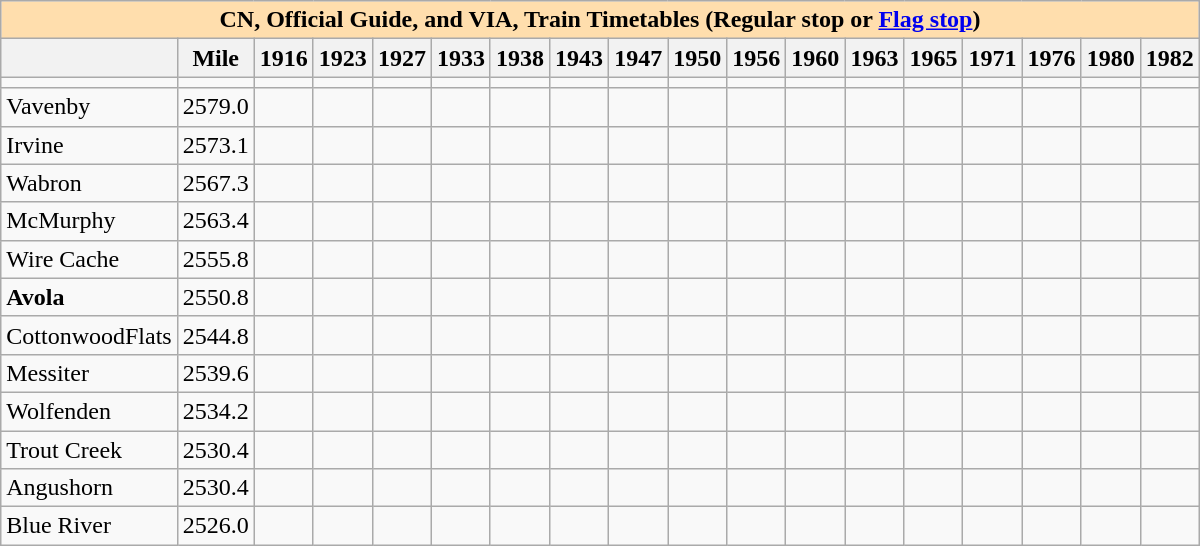<table class="wikitable">
<tr>
<th colspan="18" style="background:#ffdead;">CN, Official Guide, and VIA, Train Timetables (Regular stop or <a href='#'>Flag stop</a>)</th>
</tr>
<tr>
<th></th>
<th>Mile</th>
<th>1916</th>
<th>1923</th>
<th>1927</th>
<th>1933</th>
<th>1938</th>
<th>1943</th>
<th>1947</th>
<th>1950</th>
<th>1956</th>
<th>1960</th>
<th>1963</th>
<th>1965</th>
<th>1971</th>
<th>1976</th>
<th>1980</th>
<th>1982</th>
</tr>
<tr>
<td></td>
<td></td>
<td></td>
<td></td>
<td></td>
<td></td>
<td></td>
<td></td>
<td></td>
<td></td>
<td></td>
<td></td>
<td></td>
<td></td>
<td></td>
<td></td>
<td></td>
<td></td>
</tr>
<tr>
<td>Vavenby</td>
<td>2579.0</td>
<td></td>
<td></td>
<td></td>
<td></td>
<td></td>
<td></td>
<td></td>
<td></td>
<td></td>
<td></td>
<td></td>
<td></td>
<td></td>
<td></td>
<td></td>
<td></td>
</tr>
<tr>
<td>Irvine</td>
<td>2573.1</td>
<td></td>
<td></td>
<td></td>
<td></td>
<td></td>
<td></td>
<td></td>
<td></td>
<td></td>
<td></td>
<td></td>
<td></td>
<td></td>
<td></td>
<td></td>
<td></td>
</tr>
<tr>
<td>Wabron</td>
<td>2567.3</td>
<td></td>
<td></td>
<td></td>
<td></td>
<td></td>
<td></td>
<td></td>
<td></td>
<td></td>
<td></td>
<td></td>
<td></td>
<td></td>
<td></td>
<td></td>
<td></td>
</tr>
<tr>
<td>McMurphy</td>
<td>2563.4</td>
<td></td>
<td></td>
<td></td>
<td></td>
<td></td>
<td></td>
<td></td>
<td></td>
<td></td>
<td></td>
<td></td>
<td></td>
<td></td>
<td></td>
<td></td>
<td></td>
</tr>
<tr>
<td>Wire Cache</td>
<td>2555.8</td>
<td></td>
<td></td>
<td></td>
<td></td>
<td></td>
<td></td>
<td></td>
<td></td>
<td></td>
<td></td>
<td></td>
<td></td>
<td></td>
<td></td>
<td></td>
<td></td>
</tr>
<tr>
<td><strong>Avola</strong></td>
<td>2550.8</td>
<td></td>
<td></td>
<td></td>
<td></td>
<td></td>
<td></td>
<td></td>
<td></td>
<td></td>
<td></td>
<td></td>
<td></td>
<td></td>
<td></td>
<td></td>
<td></td>
</tr>
<tr>
<td>CottonwoodFlats</td>
<td>2544.8</td>
<td></td>
<td></td>
<td></td>
<td></td>
<td></td>
<td></td>
<td></td>
<td></td>
<td></td>
<td></td>
<td></td>
<td></td>
<td></td>
<td></td>
<td></td>
<td></td>
</tr>
<tr>
<td>Messiter</td>
<td>2539.6</td>
<td></td>
<td></td>
<td></td>
<td></td>
<td></td>
<td></td>
<td></td>
<td></td>
<td></td>
<td></td>
<td></td>
<td></td>
<td></td>
<td></td>
<td></td>
<td></td>
</tr>
<tr>
<td>Wolfenden</td>
<td>2534.2</td>
<td></td>
<td></td>
<td></td>
<td></td>
<td></td>
<td></td>
<td></td>
<td></td>
<td></td>
<td></td>
<td></td>
<td></td>
<td></td>
<td></td>
<td></td>
<td></td>
</tr>
<tr>
<td>Trout Creek</td>
<td>2530.4</td>
<td></td>
<td></td>
<td></td>
<td></td>
<td></td>
<td></td>
<td></td>
<td></td>
<td></td>
<td></td>
<td></td>
<td></td>
<td></td>
<td></td>
<td></td>
</tr>
<tr>
<td>Angushorn</td>
<td>2530.4</td>
<td></td>
<td></td>
<td></td>
<td></td>
<td></td>
<td></td>
<td></td>
<td></td>
<td></td>
<td></td>
<td></td>
<td></td>
<td></td>
<td></td>
<td></td>
<td></td>
</tr>
<tr>
<td>Blue River</td>
<td>2526.0</td>
<td></td>
<td></td>
<td></td>
<td></td>
<td></td>
<td></td>
<td></td>
<td></td>
<td></td>
<td></td>
<td></td>
<td></td>
<td></td>
<td></td>
<td></td>
<td></td>
</tr>
</table>
